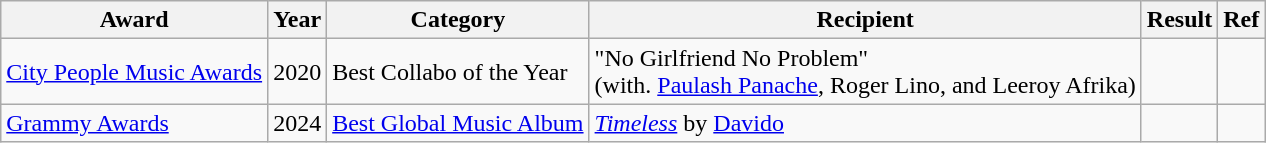<table class ="wikitable">
<tr>
<th>Award</th>
<th>Year</th>
<th>Category</th>
<th>Recipient</th>
<th>Result</th>
<th>Ref</th>
</tr>
<tr>
<td><a href='#'>City People Music Awards</a></td>
<td>2020</td>
<td>Best Collabo of the Year</td>
<td>"No Girlfriend No Problem" <br><span>(with. <a href='#'>Paulash Panache</a>, Roger Lino, and Leeroy Afrika)</span></td>
<td></td>
<td></td>
</tr>
<tr>
<td><a href='#'>Grammy Awards</a></td>
<td>2024</td>
<td><a href='#'>Best Global Music Album</a></td>
<td><em><a href='#'>Timeless</a></em> by <a href='#'>Davido</a></td>
<td></td>
<td></td>
</tr>
</table>
